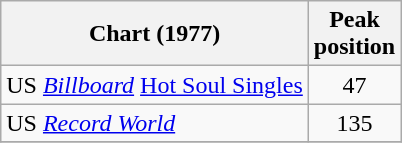<table class="wikitable">
<tr>
<th>Chart (1977)</th>
<th>Peak<br>position</th>
</tr>
<tr>
<td>US <em><a href='#'>Billboard</a></em> <a href='#'>Hot Soul Singles</a></td>
<td style="text-align:center;">47</td>
</tr>
<tr>
<td>US <em><a href='#'>Record World</a></em> </td>
<td style="text-align:center;">135</td>
</tr>
<tr>
</tr>
</table>
